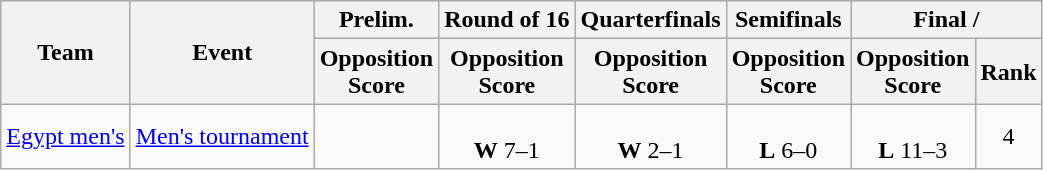<table class=wikitable style=text-align:center>
<tr>
<th rowspan=2>Team</th>
<th rowspan=2>Event</th>
<th>Prelim.</th>
<th>Round of 16</th>
<th>Quarterfinals</th>
<th>Semifinals</th>
<th colspan=2>Final / </th>
</tr>
<tr>
<th>Opposition<br>Score</th>
<th>Opposition<br>Score</th>
<th>Opposition<br>Score</th>
<th>Opposition<br>Score</th>
<th>Opposition<br>Score</th>
<th>Rank</th>
</tr>
<tr>
<td align=left><a href='#'>Egypt men's</a></td>
<td align=left><a href='#'>Men's tournament</a></td>
<td></td>
<td><br><strong>W</strong> 7–1</td>
<td><br><strong>W</strong> 2–1</td>
<td><br><strong>L</strong> 6–0</td>
<td><br><strong>L</strong> 11–3</td>
<td>4</td>
</tr>
</table>
